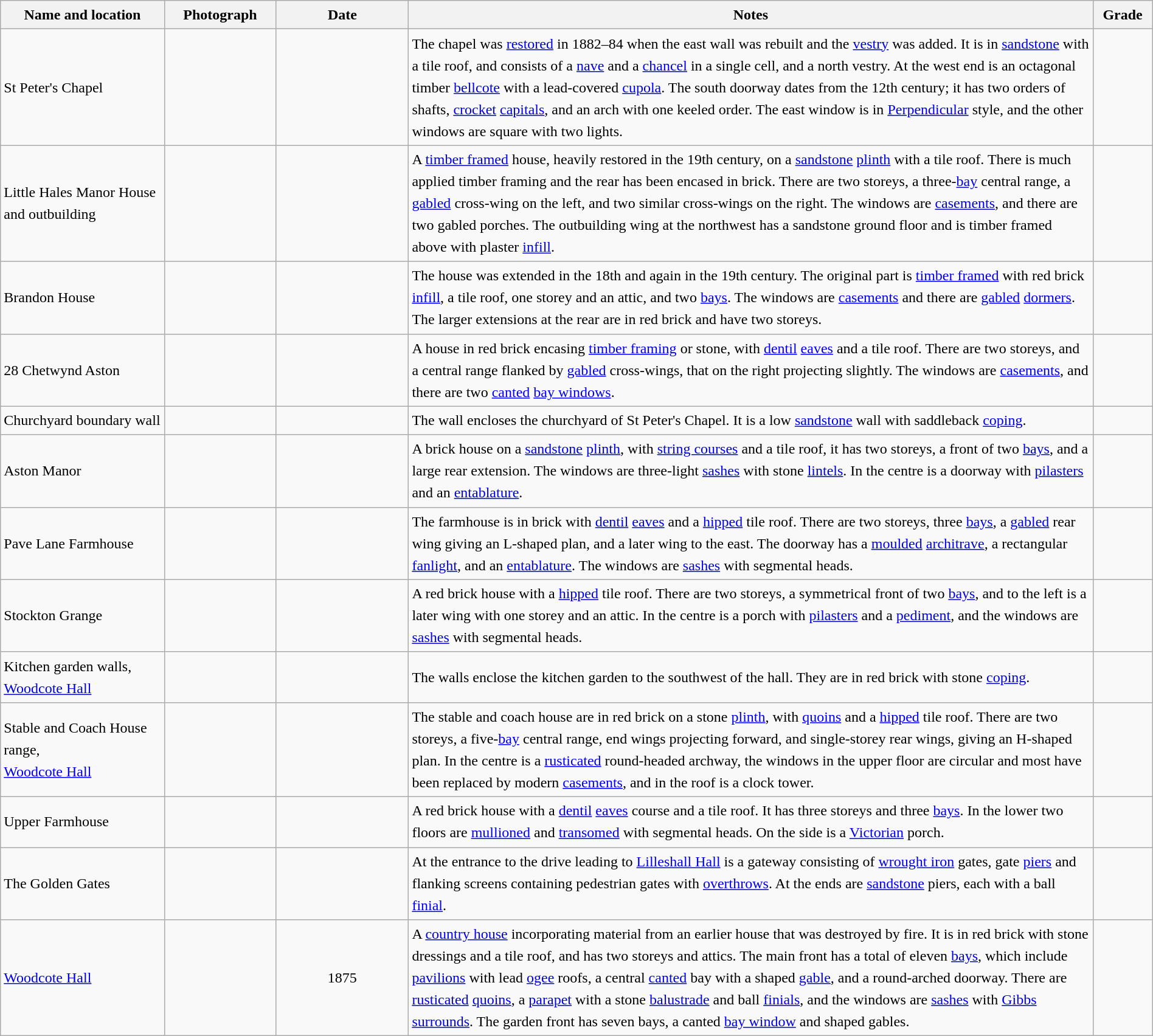<table class="wikitable sortable plainrowheaders" style="width:100%; border:0; text-align:left; line-height:150%;">
<tr>
<th scope="col"  style="width:150px">Name and location</th>
<th scope="col"  style="width:100px" class="unsortable">Photograph</th>
<th scope="col"  style="width:120px">Date</th>
<th scope="col"  style="width:650px" class="unsortable">Notes</th>
<th scope="col"  style="width:50px">Grade</th>
</tr>
<tr>
<td>St Peter's Chapel<br><small></small></td>
<td></td>
<td align="center"></td>
<td>The chapel was <a href='#'>restored</a> in 1882–84 when the east wall was rebuilt and the <a href='#'>vestry</a> was added.  It is in <a href='#'>sandstone</a> with a tile roof, and consists of a <a href='#'>nave</a> and a <a href='#'>chancel</a> in a single cell, and a north vestry.  At the west end is an octagonal timber <a href='#'>bellcote</a> with a lead-covered <a href='#'>cupola</a>.  The south doorway dates from the 12th century; it has two orders of shafts, <a href='#'>crocket</a> <a href='#'>capitals</a>, and an arch with one keeled order.  The east window is in <a href='#'>Perpendicular</a> style, and the other windows are square with two lights.</td>
<td align="center" ></td>
</tr>
<tr>
<td>Little Hales Manor House and outbuilding<br><small></small></td>
<td></td>
<td align="center"></td>
<td>A <a href='#'>timber framed</a> house, heavily restored in the 19th century, on a <a href='#'>sandstone</a> <a href='#'>plinth</a> with a tile roof.  There is much applied timber framing and the rear has been encased in brick.  There are two storeys, a three-<a href='#'>bay</a> central range, a <a href='#'>gabled</a> cross-wing on the left, and two similar cross-wings on the right.  The windows are <a href='#'>casements</a>, and there are two gabled porches.  The outbuilding wing at the northwest has a sandstone ground floor and is timber framed above with plaster <a href='#'>infill</a>.</td>
<td align="center" ></td>
</tr>
<tr>
<td>Brandon House<br><small></small></td>
<td></td>
<td align="center"></td>
<td>The house was extended in the 18th and again in the 19th century.  The original part is <a href='#'>timber framed</a> with red brick <a href='#'>infill</a>, a tile roof, one storey and an attic, and two <a href='#'>bays</a>.  The windows are <a href='#'>casements</a> and there are <a href='#'>gabled</a> <a href='#'>dormers</a>.  The larger extensions at the rear are in red brick and have two storeys.</td>
<td align="center" ></td>
</tr>
<tr>
<td>28 Chetwynd Aston<br><small></small></td>
<td></td>
<td align="center"></td>
<td>A house in red brick encasing <a href='#'>timber framing</a> or stone, with <a href='#'>dentil</a> <a href='#'>eaves</a> and a tile roof.  There are two storeys, and a central range flanked by <a href='#'>gabled</a> cross-wings, that on the right projecting slightly.  The windows are <a href='#'>casements</a>, and there are two <a href='#'>canted</a> <a href='#'>bay windows</a>.</td>
<td align="center" ></td>
</tr>
<tr>
<td>Churchyard boundary wall<br><small></small></td>
<td></td>
<td align="center"></td>
<td>The wall encloses the churchyard of St Peter's Chapel.  It is a low <a href='#'>sandstone</a> wall with saddleback <a href='#'>coping</a>.</td>
<td align="center" ></td>
</tr>
<tr>
<td>Aston Manor<br><small></small></td>
<td></td>
<td align="center"></td>
<td>A brick house on a <a href='#'>sandstone</a> <a href='#'>plinth</a>, with <a href='#'>string courses</a> and a tile roof, it has two storeys, a front of two <a href='#'>bays</a>, and a large rear extension.  The windows are three-light <a href='#'>sashes</a> with stone <a href='#'>lintels</a>.  In the centre is a doorway with <a href='#'>pilasters</a> and an <a href='#'>entablature</a>.</td>
<td align="center" ></td>
</tr>
<tr>
<td>Pave Lane Farmhouse<br><small></small></td>
<td></td>
<td align="center"></td>
<td>The farmhouse is in brick with <a href='#'>dentil</a> <a href='#'>eaves</a> and a <a href='#'>hipped</a> tile roof.  There are two storeys, three <a href='#'>bays</a>, a <a href='#'>gabled</a> rear wing giving an L-shaped plan, and a later wing to the east.  The doorway has a <a href='#'>moulded</a> <a href='#'>architrave</a>, a rectangular <a href='#'>fanlight</a>, and an <a href='#'>entablature</a>.  The windows are <a href='#'>sashes</a> with segmental heads.</td>
<td align="center" ></td>
</tr>
<tr>
<td>Stockton Grange<br><small></small></td>
<td></td>
<td align="center"></td>
<td>A red brick house with a <a href='#'>hipped</a> tile roof.  There are two storeys, a symmetrical front of two <a href='#'>bays</a>, and to the left is a later wing with one storey and an attic.  In the centre is a porch with <a href='#'>pilasters</a> and a <a href='#'>pediment</a>, and the windows are <a href='#'>sashes</a> with segmental heads.</td>
<td align="center" ></td>
</tr>
<tr>
<td>Kitchen garden walls, <a href='#'>Woodcote Hall</a><br><small></small></td>
<td></td>
<td align="center"></td>
<td>The walls enclose the kitchen garden to the southwest of the hall.  They are in red brick with stone <a href='#'>coping</a>.</td>
<td align="center" ></td>
</tr>
<tr>
<td>Stable and Coach House range,<br><a href='#'>Woodcote Hall</a><br><small></small></td>
<td></td>
<td align="center"></td>
<td>The stable and coach house are in red brick on a stone <a href='#'>plinth</a>, with <a href='#'>quoins</a> and a <a href='#'>hipped</a> tile roof.  There are two storeys, a five-<a href='#'>bay</a> central range, end wings projecting forward, and single-storey rear wings, giving an H-shaped plan.  In the centre is a <a href='#'>rusticated</a> round-headed archway, the windows in the upper floor are circular and most have been replaced by modern <a href='#'>casements</a>, and in the roof is a clock tower.</td>
<td align="center" ></td>
</tr>
<tr>
<td>Upper Farmhouse<br><small></small></td>
<td></td>
<td align="center"></td>
<td>A red brick house with a <a href='#'>dentil</a> <a href='#'>eaves</a> course and a tile roof.  It has three storeys and three <a href='#'>bays</a>.  In the lower two floors are <a href='#'>mullioned</a> and <a href='#'>transomed</a> with segmental heads.  On the side is a <a href='#'>Victorian</a> porch.</td>
<td align="center" ></td>
</tr>
<tr>
<td>The Golden Gates<br><small></small></td>
<td></td>
<td align="center"></td>
<td>At the entrance to the drive leading to <a href='#'>Lilleshall Hall</a> is a gateway consisting of <a href='#'>wrought iron</a> gates, gate <a href='#'>piers</a> and flanking screens containing pedestrian gates with <a href='#'>overthrows</a>.  At the ends are <a href='#'>sandstone</a> piers, each with a ball <a href='#'>finial</a>.</td>
<td align="center" ></td>
</tr>
<tr>
<td><a href='#'>Woodcote Hall</a><br><small></small></td>
<td></td>
<td align="center">1875</td>
<td>A <a href='#'>country house</a> incorporating material from an earlier house that was destroyed by fire.  It is in red brick with stone dressings and a tile roof, and has two storeys and attics.  The main front has a total of eleven <a href='#'>bays</a>, which include <a href='#'>pavilions</a> with lead <a href='#'>ogee</a> roofs, a central <a href='#'>canted</a> bay with a shaped <a href='#'>gable</a>, and a round-arched doorway.  There are <a href='#'>rusticated</a> <a href='#'>quoins</a>, a <a href='#'>parapet</a> with a stone <a href='#'>balustrade</a> and ball <a href='#'>finials</a>, and the windows are <a href='#'>sashes</a> with <a href='#'>Gibbs surrounds</a>.  The garden front has seven bays, a canted <a href='#'>bay window</a> and shaped gables.</td>
<td align="center" ></td>
</tr>
<tr>
</tr>
</table>
